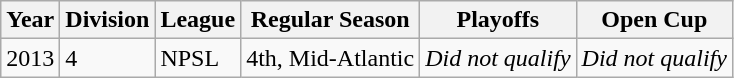<table class="wikitable">
<tr>
<th>Year</th>
<th>Division</th>
<th>League</th>
<th>Regular Season</th>
<th>Playoffs</th>
<th>Open Cup</th>
</tr>
<tr>
<td>2013</td>
<td>4</td>
<td>NPSL</td>
<td>4th, Mid-Atlantic</td>
<td><em>Did not qualify</em></td>
<td><em>Did not qualify</em></td>
</tr>
</table>
